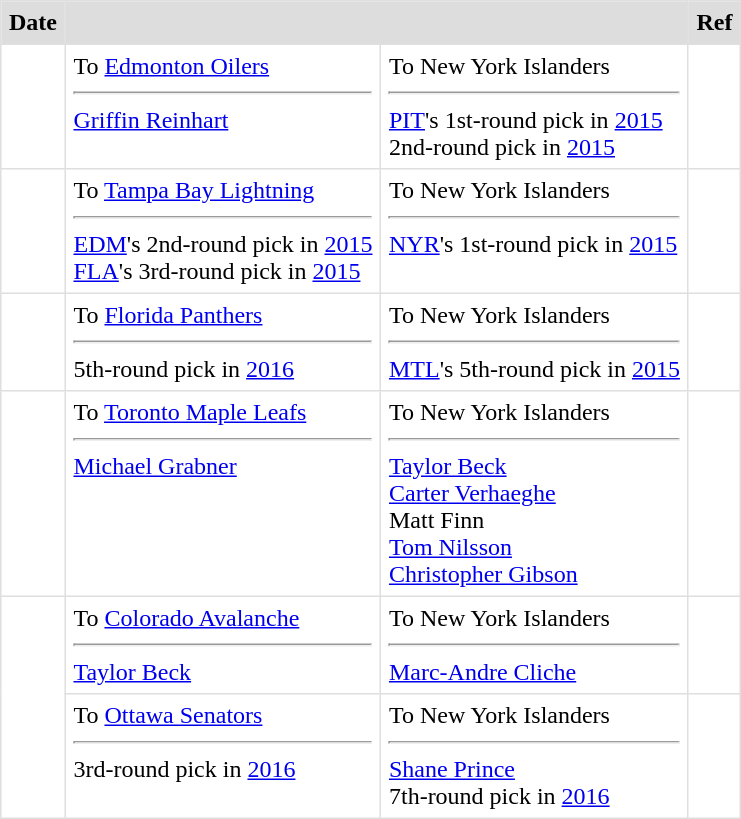<table border=1 style="border-collapse:collapse" bordercolor="#DFDFDF" cellpadding="5">
<tr bgcolor="#dddddd">
<td><strong>Date</strong></td>
<th colspan="2"></th>
<th><strong>Ref</strong></th>
</tr>
<tr>
<td></td>
<td valign="top">To <a href='#'>Edmonton Oilers</a> <hr><a href='#'>Griffin Reinhart</a></td>
<td valign="top">To New York Islanders <hr><a href='#'>PIT</a>'s 1st-round pick in <a href='#'>2015</a><br>2nd-round pick in <a href='#'>2015</a></td>
<td></td>
</tr>
<tr>
<td></td>
<td valign="top">To <a href='#'>Tampa Bay Lightning</a> <hr><a href='#'>EDM</a>'s 2nd-round pick in <a href='#'>2015</a><br><a href='#'>FLA</a>'s 3rd-round pick in <a href='#'>2015</a></td>
<td valign="top">To New York Islanders <hr><a href='#'>NYR</a>'s 1st-round pick in <a href='#'>2015</a></td>
<td></td>
</tr>
<tr>
<td></td>
<td valign="top">To <a href='#'>Florida Panthers</a> <hr>5th-round pick in <a href='#'>2016</a></td>
<td valign="top">To New York Islanders <hr><a href='#'>MTL</a>'s 5th-round pick in <a href='#'>2015</a></td>
<td></td>
</tr>
<tr>
<td></td>
<td valign="top">To <a href='#'>Toronto Maple Leafs</a> <hr><a href='#'>Michael Grabner</a></td>
<td valign="top">To New York Islanders <hr><a href='#'>Taylor Beck</a><br><a href='#'>Carter Verhaeghe</a><br>Matt Finn<br><a href='#'>Tom Nilsson</a><br><a href='#'>Christopher Gibson</a></td>
<td></td>
</tr>
<tr>
<td rowspan="2"></td>
<td valign="top">To <a href='#'>Colorado Avalanche</a><hr><a href='#'>Taylor Beck</a></td>
<td valign="top">To New York Islanders <hr><a href='#'>Marc-Andre Cliche</a></td>
<td></td>
</tr>
<tr>
<td valign="top">To <a href='#'>Ottawa Senators</a><hr>3rd-round pick in <a href='#'>2016</a></td>
<td valign="top">To New York Islanders <hr><a href='#'>Shane Prince</a><br>7th-round pick in <a href='#'>2016</a></td>
<td></td>
</tr>
</table>
